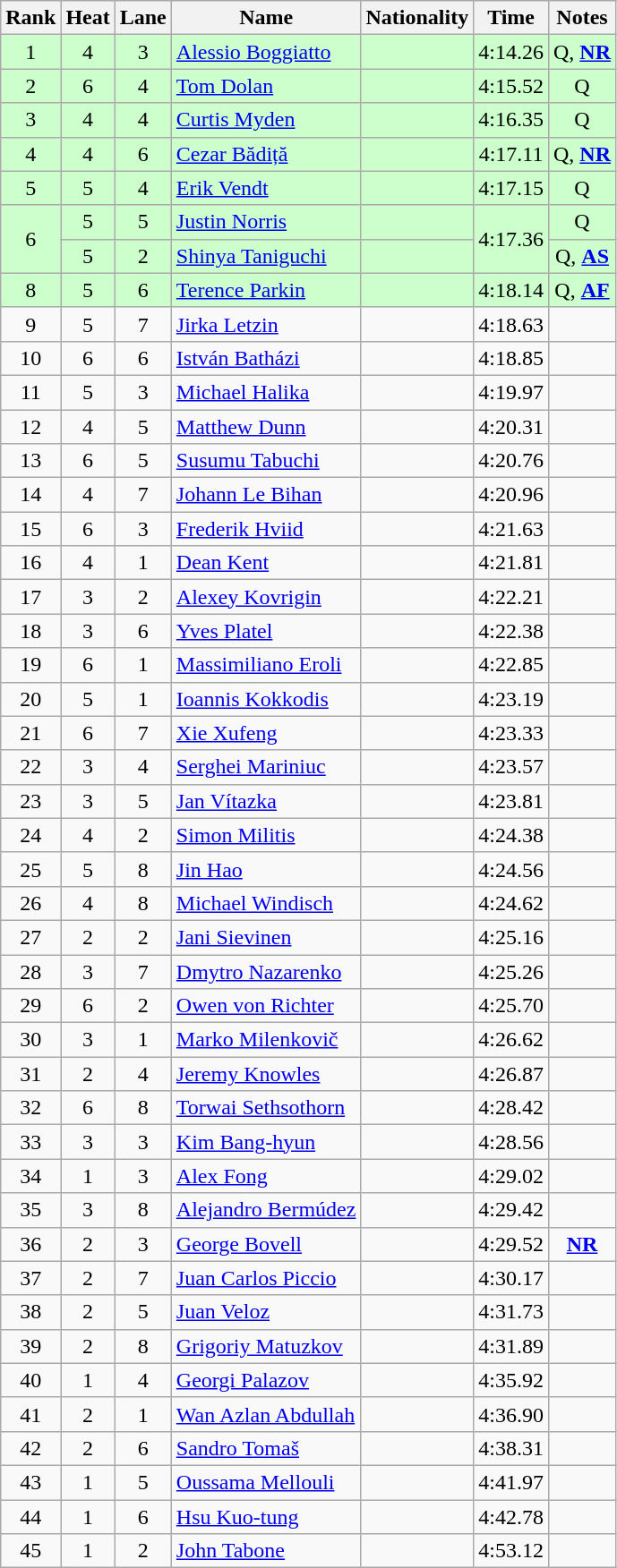<table class="wikitable sortable" style="text-align:center">
<tr>
<th>Rank</th>
<th>Heat</th>
<th>Lane</th>
<th>Name</th>
<th>Nationality</th>
<th>Time</th>
<th>Notes</th>
</tr>
<tr bgcolor=#cfc>
<td>1</td>
<td>4</td>
<td>3</td>
<td align=left><a href='#'>Alessio Boggiatto</a></td>
<td align=left></td>
<td>4:14.26</td>
<td>Q, <strong><a href='#'>NR</a></strong></td>
</tr>
<tr bgcolor=#cfc>
<td>2</td>
<td>6</td>
<td>4</td>
<td align=left><a href='#'>Tom Dolan</a></td>
<td align=left></td>
<td>4:15.52</td>
<td>Q</td>
</tr>
<tr bgcolor=#cfc>
<td>3</td>
<td>4</td>
<td>4</td>
<td align=left><a href='#'>Curtis Myden</a></td>
<td align=left></td>
<td>4:16.35</td>
<td>Q</td>
</tr>
<tr bgcolor=#cfc>
<td>4</td>
<td>4</td>
<td>6</td>
<td align=left><a href='#'>Cezar Bădiță</a></td>
<td align=left></td>
<td>4:17.11</td>
<td>Q, <strong><a href='#'>NR</a></strong></td>
</tr>
<tr bgcolor=#cfc>
<td>5</td>
<td>5</td>
<td>4</td>
<td align=left><a href='#'>Erik Vendt</a></td>
<td align=left></td>
<td>4:17.15</td>
<td>Q</td>
</tr>
<tr bgcolor=#cfc>
<td rowspan=2>6</td>
<td>5</td>
<td>5</td>
<td align=left><a href='#'>Justin Norris</a></td>
<td align=left></td>
<td rowspan=2>4:17.36</td>
<td>Q</td>
</tr>
<tr bgcolor=#cfc>
<td>5</td>
<td>2</td>
<td align=left><a href='#'>Shinya Taniguchi</a></td>
<td align=left></td>
<td>Q, <strong><a href='#'>AS</a></strong></td>
</tr>
<tr bgcolor=#cfc>
<td>8</td>
<td>5</td>
<td>6</td>
<td align=left><a href='#'>Terence Parkin</a></td>
<td align=left></td>
<td>4:18.14</td>
<td>Q, <strong><a href='#'>AF</a></strong></td>
</tr>
<tr>
<td>9</td>
<td>5</td>
<td>7</td>
<td align=left><a href='#'>Jirka Letzin</a></td>
<td align=left></td>
<td>4:18.63</td>
<td></td>
</tr>
<tr>
<td>10</td>
<td>6</td>
<td>6</td>
<td align=left><a href='#'>István Batházi</a></td>
<td align=left></td>
<td>4:18.85</td>
<td></td>
</tr>
<tr>
<td>11</td>
<td>5</td>
<td>3</td>
<td align=left><a href='#'>Michael Halika</a></td>
<td align=left></td>
<td>4:19.97</td>
<td></td>
</tr>
<tr>
<td>12</td>
<td>4</td>
<td>5</td>
<td align=left><a href='#'>Matthew Dunn</a></td>
<td align=left></td>
<td>4:20.31</td>
<td></td>
</tr>
<tr>
<td>13</td>
<td>6</td>
<td>5</td>
<td align=left><a href='#'>Susumu Tabuchi</a></td>
<td align=left></td>
<td>4:20.76</td>
<td></td>
</tr>
<tr>
<td>14</td>
<td>4</td>
<td>7</td>
<td align=left><a href='#'>Johann Le Bihan</a></td>
<td align=left></td>
<td>4:20.96</td>
<td></td>
</tr>
<tr>
<td>15</td>
<td>6</td>
<td>3</td>
<td align=left><a href='#'>Frederik Hviid</a></td>
<td align=left></td>
<td>4:21.63</td>
<td></td>
</tr>
<tr>
<td>16</td>
<td>4</td>
<td>1</td>
<td align=left><a href='#'>Dean Kent</a></td>
<td align=left></td>
<td>4:21.81</td>
<td></td>
</tr>
<tr>
<td>17</td>
<td>3</td>
<td>2</td>
<td align=left><a href='#'>Alexey Kovrigin</a></td>
<td align=left></td>
<td>4:22.21</td>
<td></td>
</tr>
<tr>
<td>18</td>
<td>3</td>
<td>6</td>
<td align=left><a href='#'>Yves Platel</a></td>
<td align=left></td>
<td>4:22.38</td>
<td></td>
</tr>
<tr>
<td>19</td>
<td>6</td>
<td>1</td>
<td align=left><a href='#'>Massimiliano Eroli</a></td>
<td align=left></td>
<td>4:22.85</td>
<td></td>
</tr>
<tr>
<td>20</td>
<td>5</td>
<td>1</td>
<td align=left><a href='#'>Ioannis Kokkodis</a></td>
<td align=left></td>
<td>4:23.19</td>
<td></td>
</tr>
<tr>
<td>21</td>
<td>6</td>
<td>7</td>
<td align=left><a href='#'>Xie Xufeng</a></td>
<td align=left></td>
<td>4:23.33</td>
<td></td>
</tr>
<tr>
<td>22</td>
<td>3</td>
<td>4</td>
<td align=left><a href='#'>Serghei Mariniuc</a></td>
<td align=left></td>
<td>4:23.57</td>
<td></td>
</tr>
<tr>
<td>23</td>
<td>3</td>
<td>5</td>
<td align=left><a href='#'>Jan Vítazka</a></td>
<td align=left></td>
<td>4:23.81</td>
<td></td>
</tr>
<tr>
<td>24</td>
<td>4</td>
<td>2</td>
<td align=left><a href='#'>Simon Militis</a></td>
<td align=left></td>
<td>4:24.38</td>
<td></td>
</tr>
<tr>
<td>25</td>
<td>5</td>
<td>8</td>
<td align=left><a href='#'>Jin Hao</a></td>
<td align=left></td>
<td>4:24.56</td>
<td></td>
</tr>
<tr>
<td>26</td>
<td>4</td>
<td>8</td>
<td align=left><a href='#'>Michael Windisch</a></td>
<td align=left></td>
<td>4:24.62</td>
<td></td>
</tr>
<tr>
<td>27</td>
<td>2</td>
<td>2</td>
<td align=left><a href='#'>Jani Sievinen</a></td>
<td align=left></td>
<td>4:25.16</td>
<td></td>
</tr>
<tr>
<td>28</td>
<td>3</td>
<td>7</td>
<td align=left><a href='#'>Dmytro Nazarenko</a></td>
<td align=left></td>
<td>4:25.26</td>
<td></td>
</tr>
<tr>
<td>29</td>
<td>6</td>
<td>2</td>
<td align=left><a href='#'>Owen von Richter</a></td>
<td align=left></td>
<td>4:25.70</td>
<td></td>
</tr>
<tr>
<td>30</td>
<td>3</td>
<td>1</td>
<td align=left><a href='#'>Marko Milenkovič</a></td>
<td align=left></td>
<td>4:26.62</td>
<td></td>
</tr>
<tr>
<td>31</td>
<td>2</td>
<td>4</td>
<td align=left><a href='#'>Jeremy Knowles</a></td>
<td align=left></td>
<td>4:26.87</td>
<td></td>
</tr>
<tr>
<td>32</td>
<td>6</td>
<td>8</td>
<td align=left><a href='#'>Torwai Sethsothorn</a></td>
<td align=left></td>
<td>4:28.42</td>
<td></td>
</tr>
<tr>
<td>33</td>
<td>3</td>
<td>3</td>
<td align=left><a href='#'>Kim Bang-hyun</a></td>
<td align=left></td>
<td>4:28.56</td>
<td></td>
</tr>
<tr>
<td>34</td>
<td>1</td>
<td>3</td>
<td align=left><a href='#'>Alex Fong</a></td>
<td align=left></td>
<td>4:29.02</td>
<td></td>
</tr>
<tr>
<td>35</td>
<td>3</td>
<td>8</td>
<td align=left><a href='#'>Alejandro Bermúdez</a></td>
<td align=left></td>
<td>4:29.42</td>
<td></td>
</tr>
<tr>
<td>36</td>
<td>2</td>
<td>3</td>
<td align=left><a href='#'>George Bovell</a></td>
<td align=left></td>
<td>4:29.52</td>
<td><strong><a href='#'>NR</a></strong></td>
</tr>
<tr>
<td>37</td>
<td>2</td>
<td>7</td>
<td align=left><a href='#'>Juan Carlos Piccio</a></td>
<td align=left></td>
<td>4:30.17</td>
<td></td>
</tr>
<tr>
<td>38</td>
<td>2</td>
<td>5</td>
<td align=left><a href='#'>Juan Veloz</a></td>
<td align=left></td>
<td>4:31.73</td>
<td></td>
</tr>
<tr>
<td>39</td>
<td>2</td>
<td>8</td>
<td align=left><a href='#'>Grigoriy Matuzkov</a></td>
<td align=left></td>
<td>4:31.89</td>
<td></td>
</tr>
<tr>
<td>40</td>
<td>1</td>
<td>4</td>
<td align=left><a href='#'>Georgi Palazov</a></td>
<td align=left></td>
<td>4:35.92</td>
<td></td>
</tr>
<tr>
<td>41</td>
<td>2</td>
<td>1</td>
<td align=left><a href='#'>Wan Azlan Abdullah</a></td>
<td align=left></td>
<td>4:36.90</td>
<td></td>
</tr>
<tr>
<td>42</td>
<td>2</td>
<td>6</td>
<td align=left><a href='#'>Sandro Tomaš</a></td>
<td align=left></td>
<td>4:38.31</td>
<td></td>
</tr>
<tr>
<td>43</td>
<td>1</td>
<td>5</td>
<td align=left><a href='#'>Oussama Mellouli</a></td>
<td align=left></td>
<td>4:41.97</td>
<td></td>
</tr>
<tr>
<td>44</td>
<td>1</td>
<td>6</td>
<td align=left><a href='#'>Hsu Kuo-tung</a></td>
<td align=left></td>
<td>4:42.78</td>
<td></td>
</tr>
<tr>
<td>45</td>
<td>1</td>
<td>2</td>
<td align=left><a href='#'>John Tabone</a></td>
<td align=left></td>
<td>4:53.12</td>
<td></td>
</tr>
</table>
